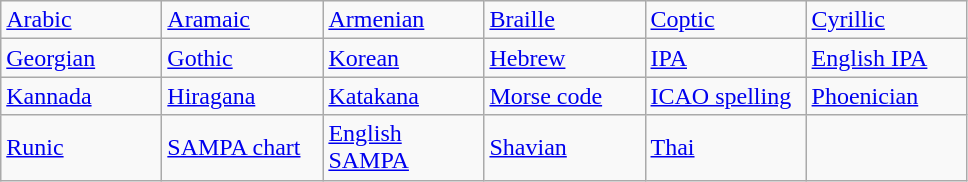<table class="wikitable" border="1">
<tr>
<td width="100"><a href='#'>Arabic</a></td>
<td width="100"><a href='#'>Aramaic</a></td>
<td width="100"><a href='#'>Armenian</a></td>
<td width="100"><a href='#'>Braille</a></td>
<td width="100"><a href='#'>Coptic</a></td>
<td width="100"><a href='#'>Cyrillic</a></td>
</tr>
<tr>
<td><a href='#'>Georgian</a></td>
<td><a href='#'>Gothic</a></td>
<td><a href='#'>Korean</a></td>
<td><a href='#'>Hebrew</a></td>
<td><a href='#'>IPA</a></td>
<td><a href='#'>English IPA</a></td>
</tr>
<tr>
<td><a href='#'>Kannada</a></td>
<td><a href='#'>Hiragana</a></td>
<td><a href='#'>Katakana</a></td>
<td><a href='#'>Morse code</a></td>
<td><a href='#'>ICAO spelling</a></td>
<td><a href='#'>Phoenician</a></td>
</tr>
<tr>
<td><a href='#'>Runic</a></td>
<td><a href='#'>SAMPA chart</a></td>
<td><a href='#'>English SAMPA</a></td>
<td><a href='#'>Shavian</a></td>
<td><a href='#'>Thai</a></td>
<td></td>
</tr>
</table>
